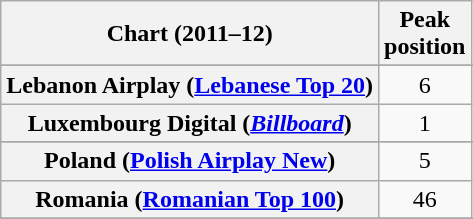<table class="wikitable plainrowheaders sortable" style="text-align:center">
<tr>
<th scope="col">Chart (2011–12)</th>
<th scope="col">Peak<br>position</th>
</tr>
<tr>
</tr>
<tr>
</tr>
<tr>
</tr>
<tr>
</tr>
<tr>
</tr>
<tr>
</tr>
<tr>
</tr>
<tr>
</tr>
<tr>
</tr>
<tr>
</tr>
<tr>
</tr>
<tr>
</tr>
<tr>
</tr>
<tr>
</tr>
<tr>
</tr>
<tr>
</tr>
<tr>
</tr>
<tr>
</tr>
<tr>
<th scope="row">Lebanon Airplay (<a href='#'>Lebanese Top 20</a>)</th>
<td style="text-align:center;">6</td>
</tr>
<tr>
<th scope="row">Luxembourg Digital (<em><a href='#'>Billboard</a></em>)</th>
<td style="text-align:center;">1</td>
</tr>
<tr>
</tr>
<tr>
</tr>
<tr>
</tr>
<tr>
</tr>
<tr>
</tr>
<tr>
<th scope="row">Poland (<a href='#'>Polish Airplay New</a>)</th>
<td align="center">5</td>
</tr>
<tr>
<th scope="row">Romania (<a href='#'>Romanian Top 100</a>)</th>
<td align="center">46</td>
</tr>
<tr>
</tr>
<tr>
</tr>
<tr>
</tr>
<tr>
</tr>
<tr>
</tr>
<tr>
</tr>
<tr>
</tr>
<tr>
</tr>
<tr>
</tr>
<tr>
</tr>
<tr>
</tr>
<tr>
</tr>
<tr>
</tr>
<tr>
</tr>
</table>
